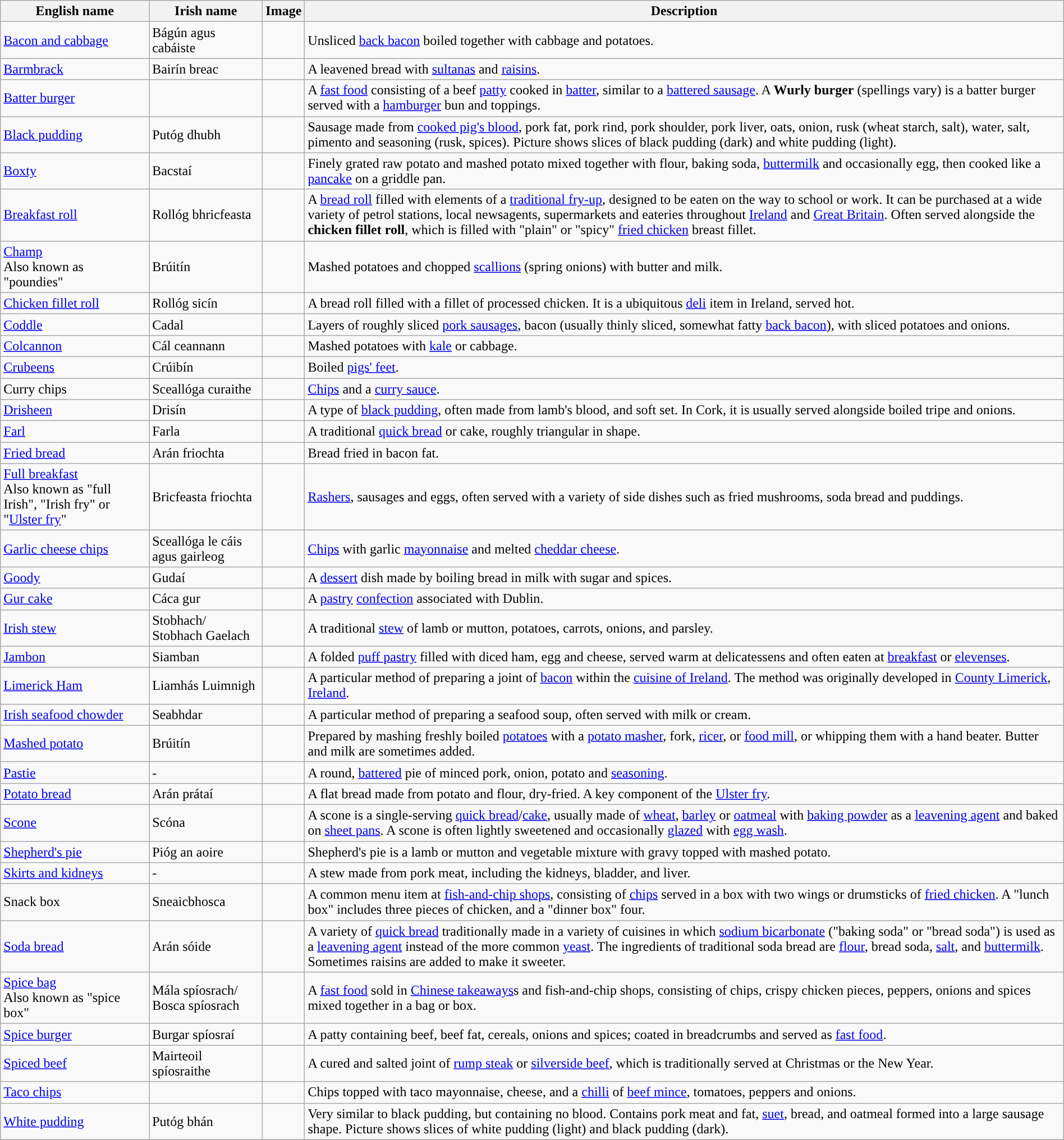<table class="wikitable sortable" width="100%">
<tr>
<th>English name</th>
<th>Irish name</th>
<th class="unsortable">Image</th>
<th>Description</th>
</tr>
<tr>
<td><a href='#'>Bacon and cabbage</a></td>
<td>Bágún agus cabáiste</td>
<td></td>
<td>Unsliced <a href='#'>back bacon</a> boiled together with cabbage and potatoes.</td>
</tr>
<tr>
<td><a href='#'>Barmbrack</a></td>
<td>Bairín breac</td>
<td></td>
<td>A leavened bread with <a href='#'>sultanas</a> and <a href='#'>raisins</a>.</td>
</tr>
<tr>
<td><a href='#'>Batter burger</a></td>
<td></td>
<td></td>
<td>A <a href='#'>fast food</a> consisting of a beef <a href='#'>patty</a> cooked in <a href='#'>batter</a>, similar to a <a href='#'>battered sausage</a>. A <strong>Wurly burger</strong> (spellings vary) is a batter burger served with a <a href='#'>hamburger</a> bun and toppings.</td>
</tr>
<tr>
<td><a href='#'>Black pudding</a></td>
<td>Putóg dhubh</td>
<td></td>
<td>Sausage made from <a href='#'>cooked pig's blood</a>, pork fat, pork rind, pork shoulder, pork liver, oats, onion, rusk (wheat starch, salt), water, salt, pimento and seasoning (rusk, spices). Picture shows slices of black pudding (dark) and white pudding (light).</td>
</tr>
<tr>
<td><a href='#'>Boxty</a></td>
<td>Bacstaí</td>
<td></td>
<td>Finely grated raw potato and mashed potato mixed together with flour, baking soda, <a href='#'>buttermilk</a> and occasionally egg, then cooked like a <a href='#'>pancake</a> on a griddle pan.</td>
</tr>
<tr>
<td><a href='#'>Breakfast roll</a></td>
<td>Rollóg bhricfeasta</td>
<td></td>
<td>A <a href='#'>bread roll</a> filled with elements of a <a href='#'>traditional fry-up</a>, designed to be eaten on the way to school or work. It can be purchased at a wide variety of petrol stations, local newsagents, supermarkets and eateries throughout <a href='#'>Ireland</a> and <a href='#'>Great Britain</a>. Often served alongside the <strong>chicken fillet roll</strong>, which is filled with "plain" or "spicy" <a href='#'>fried chicken</a> breast fillet.</td>
</tr>
<tr>
<td><a href='#'>Champ</a><br>Also known as "poundies"</td>
<td>Brúitín</td>
<td></td>
<td>Mashed potatoes and chopped <a href='#'>scallions</a> (spring onions) with butter and milk.</td>
</tr>
<tr>
<td><a href='#'>Chicken fillet roll</a></td>
<td>Rollóg sicín</td>
<td></td>
<td>A bread roll filled with a fillet of processed chicken. It is a ubiquitous <a href='#'>deli</a> item in Ireland, served hot.</td>
</tr>
<tr>
<td><a href='#'>Coddle</a></td>
<td>Cadal</td>
<td></td>
<td>Layers of roughly sliced <a href='#'>pork sausages</a>, bacon (usually thinly sliced, somewhat fatty <a href='#'>back bacon</a>), with sliced potatoes and onions.</td>
</tr>
<tr>
<td><a href='#'>Colcannon</a></td>
<td>Cál ceannann</td>
<td></td>
<td>Mashed potatoes with <a href='#'>kale</a> or cabbage.</td>
</tr>
<tr>
<td><a href='#'>Crubeens</a></td>
<td>Crúibín</td>
<td></td>
<td>Boiled <a href='#'>pigs' feet</a>.</td>
</tr>
<tr>
<td>Curry chips</td>
<td>Sceallóga curaithe</td>
<td></td>
<td><a href='#'>Chips</a> and a <a href='#'>curry sauce</a>.</td>
</tr>
<tr>
<td><a href='#'>Drisheen</a></td>
<td>Drisín</td>
<td></td>
<td>A type of <a href='#'>black pudding</a>, often made from lamb's blood, and soft set. In Cork, it is usually served alongside boiled tripe and onions.</td>
</tr>
<tr>
<td><a href='#'>Farl</a></td>
<td>Farla</td>
<td></td>
<td>A traditional <a href='#'>quick bread</a> or cake, roughly triangular in shape.</td>
</tr>
<tr>
<td><a href='#'>Fried bread</a></td>
<td>Arán friochta</td>
<td></td>
<td>Bread fried in bacon fat.</td>
</tr>
<tr>
<td><a href='#'>Full breakfast</a><br>Also known as "full Irish", "Irish fry" or "<a href='#'>Ulster fry</a>"</td>
<td>Bricfeasta friochta</td>
<td></td>
<td><a href='#'>Rashers</a>, sausages and eggs, often served with a variety of side dishes such as fried mushrooms, soda bread and puddings.</td>
</tr>
<tr>
<td><a href='#'>Garlic cheese chips</a></td>
<td>Sceallóga le cáis agus gairleog</td>
<td></td>
<td><a href='#'>Chips</a> with garlic <a href='#'>mayonnaise</a> and melted <a href='#'>cheddar cheese</a>.</td>
</tr>
<tr>
<td><a href='#'>Goody</a></td>
<td>Gudaí</td>
<td></td>
<td>A <a href='#'>dessert</a> dish made by boiling bread in milk with sugar and spices.</td>
</tr>
<tr>
<td><a href='#'>Gur cake</a></td>
<td>Cáca gur</td>
<td></td>
<td>A <a href='#'>pastry</a> <a href='#'>confection</a> associated with Dublin.</td>
</tr>
<tr>
<td><a href='#'>Irish stew</a></td>
<td>Stobhach/<br>Stobhach Gaelach</td>
<td></td>
<td>A traditional <a href='#'>stew</a> of lamb or mutton, potatoes, carrots, onions, and parsley.</td>
</tr>
<tr>
<td><a href='#'>Jambon</a></td>
<td>Siamban</td>
<td></td>
<td>A folded <a href='#'>puff pastry</a> filled with diced ham, egg and cheese, served warm at delicatessens and often eaten at <a href='#'>breakfast</a> or <a href='#'>elevenses</a>.</td>
</tr>
<tr>
<td><a href='#'>Limerick Ham</a></td>
<td>Liamhás Luimnigh</td>
<td></td>
<td>A particular method of preparing a joint of <a href='#'>bacon</a> within the <a href='#'>cuisine of Ireland</a>. The method was originally developed in <a href='#'>County Limerick</a>, <a href='#'>Ireland</a>.</td>
</tr>
<tr>
<td><a href='#'>Irish seafood chowder</a></td>
<td>Seabhdar</td>
<td></td>
<td>A particular method of preparing a seafood soup, often served with milk or cream.</td>
</tr>
<tr>
<td><a href='#'>Mashed potato</a></td>
<td>Brúitín</td>
<td></td>
<td>Prepared by mashing freshly boiled <a href='#'>potatoes</a> with a <a href='#'>potato masher</a>, fork, <a href='#'>ricer</a>, or <a href='#'>food mill</a>, or whipping them with a hand beater. Butter and milk are sometimes added.</td>
</tr>
<tr>
<td><a href='#'>Pastie</a></td>
<td>-</td>
<td></td>
<td>A round, <a href='#'>battered</a> pie of minced pork, onion, potato and <a href='#'>seasoning</a>.</td>
</tr>
<tr>
<td><a href='#'>Potato bread</a></td>
<td>Arán prátaí</td>
<td></td>
<td>A flat bread made from potato and flour, dry-fried. A key component of the <a href='#'>Ulster fry</a>.</td>
</tr>
<tr>
<td><a href='#'>Scone</a></td>
<td>Scóna</td>
<td></td>
<td>A scone is a single-serving <a href='#'>quick bread</a>/<a href='#'>cake</a>, usually made of <a href='#'>wheat</a>, <a href='#'>barley</a> or <a href='#'>oatmeal</a> with <a href='#'>baking powder</a> as a <a href='#'>leavening agent</a> and baked on <a href='#'>sheet pans</a>. A scone is often lightly sweetened and occasionally <a href='#'>glazed</a> with <a href='#'>egg wash</a>.</td>
</tr>
<tr>
<td><a href='#'>Shepherd's pie</a></td>
<td>Pióg an aoire</td>
<td></td>
<td>Shepherd's pie is a lamb or mutton and vegetable mixture with gravy topped with mashed potato.</td>
</tr>
<tr>
<td><a href='#'>Skirts and kidneys</a></td>
<td>-</td>
<td></td>
<td>A stew made from pork meat, including the kidneys, bladder, and liver.</td>
</tr>
<tr>
<td>Snack box</td>
<td>Sneaicbhosca</td>
<td></td>
<td>A common menu item at <a href='#'>fish-and-chip shops</a>, consisting of <a href='#'>chips</a> served in a box with two wings or drumsticks of <a href='#'>fried chicken</a>. A "lunch box" includes three pieces of chicken, and a "dinner box" four.</td>
</tr>
<tr>
<td><a href='#'>Soda bread</a></td>
<td>Arán sóide</td>
<td></td>
<td>A variety of <a href='#'>quick bread</a> traditionally made in a variety of cuisines in which <a href='#'>sodium bicarbonate</a> ("baking soda" or "bread soda") is used as a <a href='#'>leavening agent</a> instead of the more common <a href='#'>yeast</a>. The ingredients of traditional soda bread are <a href='#'>flour</a>, bread soda, <a href='#'>salt</a>, and <a href='#'>buttermilk</a>. Sometimes raisins are added to make it sweeter.</td>
</tr>
<tr>
<td><a href='#'>Spice bag</a><br>Also known as "spice box"</td>
<td>Mála spíosrach/<br>Bosca spíosrach</td>
<td></td>
<td>A <a href='#'>fast food</a> sold in <a href='#'>Chinese takeaways</a>s and fish-and-chip shops, consisting of chips, crispy chicken pieces, peppers, onions and spices mixed together in a bag or box.</td>
</tr>
<tr>
<td><a href='#'>Spice burger</a></td>
<td>Burgar spíosraí</td>
<td></td>
<td>A patty containing beef, beef fat, cereals, onions and spices; coated in breadcrumbs and served as <a href='#'>fast food</a>.</td>
</tr>
<tr>
<td><a href='#'>Spiced beef</a></td>
<td>Mairteoil spíosraithe</td>
<td></td>
<td>A cured and salted joint of <a href='#'>rump steak</a> or <a href='#'>silverside beef</a>, which is traditionally served at Christmas or the New Year.</td>
</tr>
<tr>
<td><a href='#'>Taco chips</a></td>
<td></td>
<td></td>
<td>Chips topped with taco mayonnaise, cheese, and a <a href='#'>chilli</a> of <a href='#'>beef mince</a>, tomatoes, peppers and onions.</td>
</tr>
<tr>
<td><a href='#'>White pudding</a></td>
<td>Putóg bhán</td>
<td></td>
<td>Very similar to black pudding, but containing no blood. Contains pork meat and fat, <a href='#'>suet</a>, bread, and oatmeal formed into a large sausage shape. Picture shows slices of white pudding (light) and black pudding (dark).</td>
</tr>
</table>
